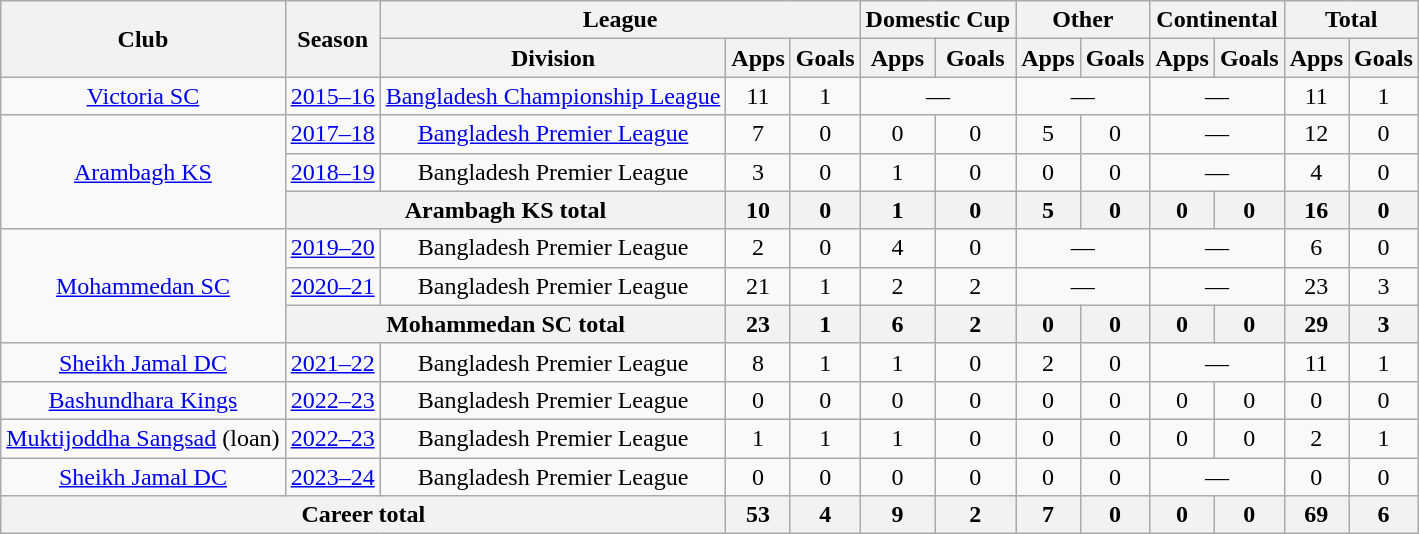<table class="wikitable" style="text-align:center">
<tr>
<th rowspan="2">Club</th>
<th rowspan="2">Season</th>
<th colspan="3">League</th>
<th colspan="2">Domestic Cup</th>
<th colspan="2">Other</th>
<th colspan="2">Continental</th>
<th colspan="2">Total</th>
</tr>
<tr>
<th>Division</th>
<th>Apps</th>
<th>Goals</th>
<th>Apps</th>
<th>Goals</th>
<th>Apps</th>
<th>Goals</th>
<th>Apps</th>
<th>Goals</th>
<th>Apps</th>
<th>Goals</th>
</tr>
<tr>
<td><a href='#'>Victoria SC</a></td>
<td><a href='#'>2015–16</a></td>
<td><a href='#'>Bangladesh Championship League</a></td>
<td>11</td>
<td>1</td>
<td colspan="2">—</td>
<td colspan="2">—</td>
<td colspan="2">—</td>
<td>11</td>
<td>1</td>
</tr>
<tr>
<td rowspan=3><a href='#'>Arambagh KS</a></td>
<td><a href='#'>2017–18</a></td>
<td><a href='#'>Bangladesh Premier League</a></td>
<td>7</td>
<td>0</td>
<td>0</td>
<td>0</td>
<td>5</td>
<td>0</td>
<td colspan="2">—</td>
<td>12</td>
<td>0</td>
</tr>
<tr>
<td><a href='#'>2018–19</a></td>
<td>Bangladesh Premier League</td>
<td>3</td>
<td>0</td>
<td>1</td>
<td>0</td>
<td>0</td>
<td>0</td>
<td colspan="2">—</td>
<td>4</td>
<td>0</td>
</tr>
<tr>
<th colspan="2"><strong>Arambagh KS total</strong></th>
<th>10</th>
<th>0</th>
<th>1</th>
<th>0</th>
<th>5</th>
<th>0</th>
<th>0</th>
<th>0</th>
<th>16</th>
<th>0</th>
</tr>
<tr>
<td rowspan=3><a href='#'>Mohammedan SC</a></td>
<td><a href='#'>2019–20</a></td>
<td>Bangladesh Premier League</td>
<td>2</td>
<td>0</td>
<td>4</td>
<td>0</td>
<td colspan="2">—</td>
<td colspan="2">—</td>
<td>6</td>
<td>0</td>
</tr>
<tr>
<td><a href='#'>2020–21</a></td>
<td>Bangladesh Premier League</td>
<td>21</td>
<td>1</td>
<td>2</td>
<td>2</td>
<td colspan="2">—</td>
<td colspan="2">—</td>
<td>23</td>
<td>3</td>
</tr>
<tr>
<th colspan="2"><strong>Mohammedan SC total</strong></th>
<th>23</th>
<th>1</th>
<th>6</th>
<th>2</th>
<th>0</th>
<th>0</th>
<th>0</th>
<th>0</th>
<th>29</th>
<th>3</th>
</tr>
<tr>
<td><a href='#'>Sheikh Jamal DC</a></td>
<td><a href='#'>2021–22</a></td>
<td>Bangladesh Premier League</td>
<td>8</td>
<td>1</td>
<td>1</td>
<td>0</td>
<td>2</td>
<td>0</td>
<td colspan="2">—</td>
<td>11</td>
<td>1</td>
</tr>
<tr>
<td><a href='#'>Bashundhara Kings</a></td>
<td><a href='#'>2022–23</a></td>
<td>Bangladesh Premier League</td>
<td>0</td>
<td>0</td>
<td>0</td>
<td>0</td>
<td>0</td>
<td>0</td>
<td>0</td>
<td>0</td>
<td>0</td>
<td>0</td>
</tr>
<tr>
<td><a href='#'>Muktijoddha Sangsad</a> (loan)</td>
<td><a href='#'>2022–23</a></td>
<td>Bangladesh Premier League</td>
<td>1</td>
<td>1</td>
<td>1</td>
<td>0</td>
<td>0</td>
<td>0</td>
<td>0</td>
<td>0</td>
<td>2</td>
<td>1</td>
</tr>
<tr>
<td><a href='#'>Sheikh Jamal DC</a></td>
<td><a href='#'>2023–24</a></td>
<td>Bangladesh Premier League</td>
<td>0</td>
<td>0</td>
<td>0</td>
<td>0</td>
<td>0</td>
<td>0</td>
<td colspan="2">—</td>
<td>0</td>
<td>0</td>
</tr>
<tr>
<th colspan="3">Career total</th>
<th>53</th>
<th>4</th>
<th>9</th>
<th>2</th>
<th>7</th>
<th>0</th>
<th>0</th>
<th>0</th>
<th>69</th>
<th>6</th>
</tr>
</table>
